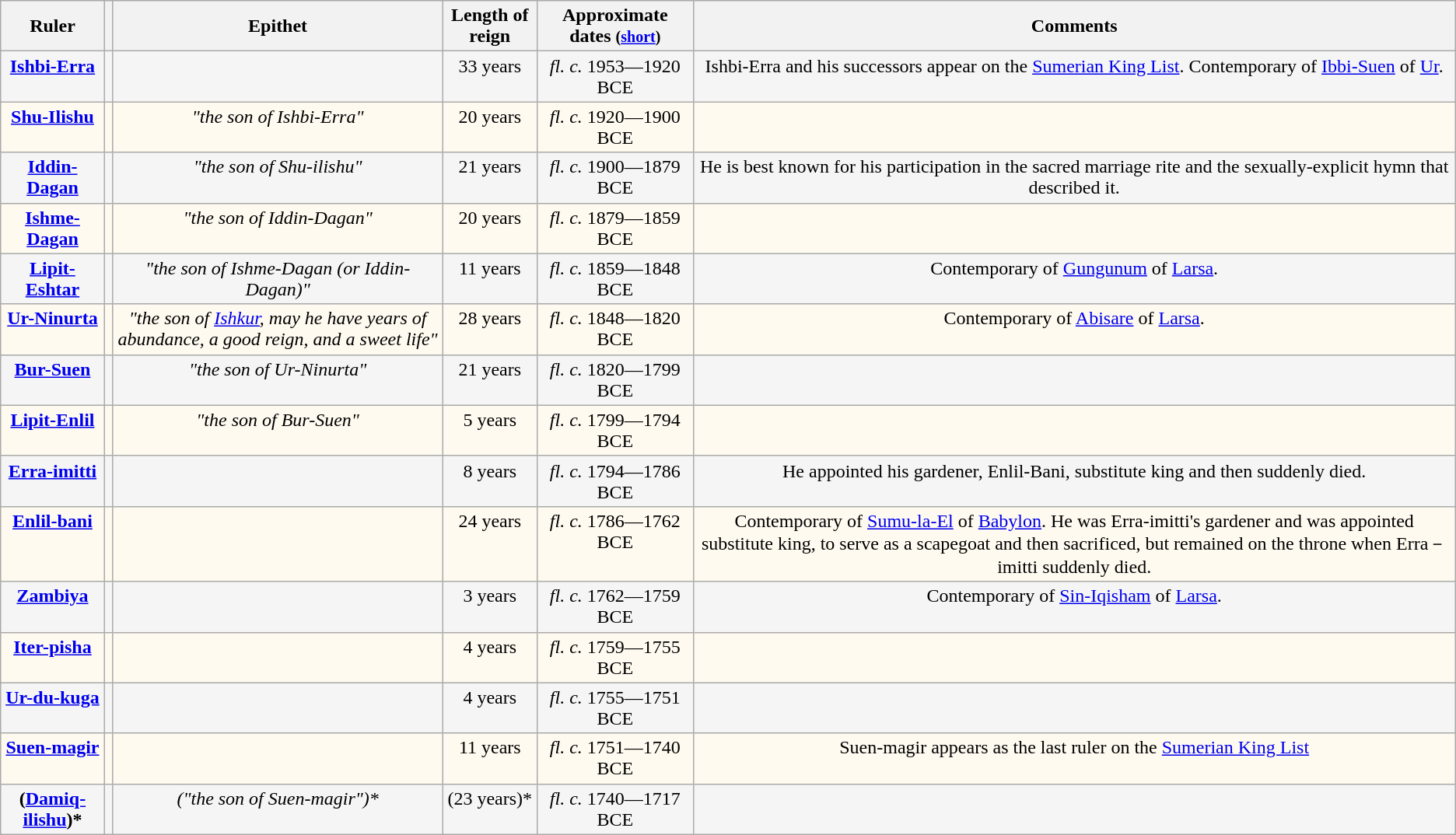<table class="wikitable">
<tr>
<th>Ruler</th>
<th></th>
<th>Epithet</th>
<th>Length of reign</th>
<th>Approximate dates <small> (<a href='#'>short</a>) </small></th>
<th>Comments</th>
</tr>
<tr valign=top bgcolor="#f5f5f5">
<td style="text-align:center;"><strong><a href='#'>Ishbi-Erra</a></strong></td>
<td style="text-align:center;"></td>
<td style="text-align:center;"></td>
<td style="text-align:center;">33 years</td>
<td style="text-align:center;"><em>fl.</em> <em>c.</em> 1953—1920 BCE</td>
<td style="text-align:center;">Ishbi-Erra and his successors appear on the <a href='#'>Sumerian King List</a>. Contemporary of <a href='#'>Ibbi-Suen</a> of <a href='#'>Ur</a>.</td>
</tr>
<tr valign=top bgcolor="#fffaf0">
<td style="text-align:center;"><strong><a href='#'>Shu-Ilishu</a></strong></td>
<td style="text-align:center;"></td>
<td style="text-align:center;"><em>"the son of Ishbi-Erra"</em></td>
<td style="text-align:center;">20 years</td>
<td style="text-align:center;"><em>fl.</em> <em>c.</em> 1920—1900 BCE</td>
<td style="text-align:center;"></td>
</tr>
<tr valign=top bgcolor="#f5f5f5">
<td style="text-align:center;"><strong><a href='#'>Iddin-Dagan</a></strong></td>
<td style="text-align:center;"></td>
<td style="text-align:center;"><em>"the son of Shu-ilishu"</em></td>
<td style="text-align:center;">21 years</td>
<td style="text-align:center;"><em>fl.</em> <em>c.</em> 1900—1879 BCE</td>
<td style="text-align:center;">He is best known for his participation in the sacred marriage rite and the sexually-explicit hymn that described it.</td>
</tr>
<tr valign=top bgcolor="#fffaf0">
<td style="text-align:center;"><strong><a href='#'>Ishme-Dagan</a></strong></td>
<td style="text-align:center;"></td>
<td style="text-align:center;"><em>"the son of Iddin-Dagan"</em></td>
<td style="text-align:center;">20 years</td>
<td style="text-align:center;"><em>fl.</em> <em>c.</em> 1879—1859 BCE</td>
<td style="text-align:center;"></td>
</tr>
<tr valign=top bgcolor="#f5f5f5">
<td style="text-align:center;"><strong><a href='#'>Lipit-Eshtar</a></strong></td>
<td style="text-align:center;"></td>
<td style="text-align:center;"><em>"the son of Ishme-Dagan (or Iddin-Dagan)"</em></td>
<td style="text-align:center;">11 years</td>
<td style="text-align:center;"><em>fl.</em> <em>c.</em> 1859—1848 BCE</td>
<td style="text-align:center;">Contemporary of <a href='#'>Gungunum</a> of <a href='#'>Larsa</a>.</td>
</tr>
<tr valign=top bgcolor="#fffaf0">
<td style="text-align:center;"><strong><a href='#'>Ur-Ninurta</a></strong></td>
<td style="text-align:center;"></td>
<td style="text-align:center;"><em>"the son of <a href='#'>Ishkur</a>, may he have years of abundance, a good reign, and a sweet life"</em></td>
<td style="text-align:center;">28 years</td>
<td style="text-align:center;"><em>fl.</em> <em>c.</em> 1848—1820 BCE</td>
<td style="text-align:center;">Contemporary of <a href='#'>Abisare</a> of <a href='#'>Larsa</a>.</td>
</tr>
<tr valign=top bgcolor="#f5f5f5">
<td style="text-align:center;"><strong><a href='#'>Bur-Suen</a></strong></td>
<td style="text-align:center;"></td>
<td style="text-align:center;"><em>"the son of Ur-Ninurta"</em></td>
<td style="text-align:center;">21 years</td>
<td style="text-align:center;"><em>fl.</em> <em>c.</em> 1820—1799 BCE</td>
<td style="text-align:center;"></td>
</tr>
<tr valign=top bgcolor="#fffaf0">
<td style="text-align:center;"><strong><a href='#'>Lipit-Enlil</a></strong></td>
<td style="text-align:center;"></td>
<td style="text-align:center;"><em>"the son of Bur-Suen"</em></td>
<td style="text-align:center;">5 years</td>
<td style="text-align:center;"><em>fl.</em> <em>c.</em> 1799—1794 BCE</td>
<td style="text-align:center;"></td>
</tr>
<tr valign=top bgcolor="#f5f5f5">
<td style="text-align:center;"><strong><a href='#'>Erra-imitti</a></strong></td>
<td style="text-align:center;"></td>
<td style="text-align:center;"></td>
<td style="text-align:center;">8 years</td>
<td style="text-align:center;"><em>fl.</em> <em>c.</em> 1794—1786 BCE</td>
<td style="text-align:center;">He appointed his gardener, Enlil-Bani, substitute king and then suddenly died.</td>
</tr>
<tr valign=top bgcolor="#fffaf0">
<td style="text-align:center;"><strong><a href='#'>Enlil-bani</a></strong></td>
<td style="text-align:center;"></td>
<td style="text-align:center;"></td>
<td style="text-align:center;">24 years</td>
<td style="text-align:center;"><em>fl.</em> <em>c.</em> 1786—1762 BCE</td>
<td style="text-align:center;">Contemporary of <a href='#'>Sumu-la-El</a> of <a href='#'>Babylon</a>. He was Erra-imitti's gardener and was appointed substitute king, to serve as a scapegoat and then sacrificed, but remained on the throne when Erra－imitti suddenly died.</td>
</tr>
<tr valign=top bgcolor="#f5f5f5">
<td style="text-align:center;"><strong><a href='#'>Zambiya</a></strong></td>
<td style="text-align:center;"></td>
<td style="text-align:center;"></td>
<td style="text-align:center;">3 years</td>
<td style="text-align:center;"><em>fl.</em> <em>c.</em> 1762—1759 BCE</td>
<td style="text-align:center;">Contemporary of <a href='#'>Sin-Iqisham</a> of <a href='#'>Larsa</a>.</td>
</tr>
<tr valign=top bgcolor="#fffaf0">
<td style="text-align:center;"><strong><a href='#'>Iter-pisha</a></strong></td>
<td style="text-align:center;"></td>
<td style="text-align:center;"></td>
<td style="text-align:center;">4 years</td>
<td style="text-align:center;"><em>fl.</em> <em>c.</em> 1759—1755 BCE</td>
<td style="text-align:center;"></td>
</tr>
<tr valign=top bgcolor="#f5f5f5">
<td style="text-align:center;"><strong><a href='#'>Ur-du-kuga</a></strong></td>
<td style="text-align:center;"></td>
<td style="text-align:center;"></td>
<td style="text-align:center;">4 years</td>
<td style="text-align:center;"><em>fl.</em> <em>c.</em> 1755—1751 BCE</td>
<td style="text-align:center;"></td>
</tr>
<tr valign=top bgcolor="#fffaf0">
<td style="text-align:center;"><strong><a href='#'>Suen-magir</a></strong></td>
<td style="text-align:center;"></td>
<td style="text-align:center;"></td>
<td style="text-align:center;">11 years</td>
<td style="text-align:center;"><em>fl.</em> <em>c.</em> 1751—1740 BCE</td>
<td style="text-align:center;">Suen-magir appears as the last ruler on the <a href='#'>Sumerian King List</a></td>
</tr>
<tr valign=top bgcolor="#f5f5f5">
<td style="text-align:center;"><strong>(<a href='#'>Damiq-ilishu</a>)*</strong></td>
<td style="text-align:center;"></td>
<td style="text-align:center;"><em>("the son of Suen-magir")*</em></td>
<td style="text-align:center;">(23 years)*</td>
<td style="text-align:center;"><em>fl.</em> <em>c.</em> 1740—1717 BCE</td>
<td style="text-align:center;"></td>
</tr>
</table>
